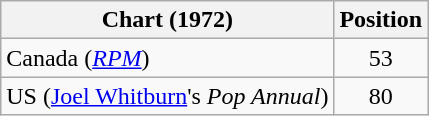<table class="wikitable">
<tr>
<th align="left">Chart (1972)</th>
<th style="text-align:center;">Position</th>
</tr>
<tr>
<td>Canada (<em><a href='#'>RPM</a></em>)</td>
<td style="text-align:center;">53</td>
</tr>
<tr>
<td>US (<a href='#'>Joel Whitburn</a>'s <em>Pop Annual</em>)</td>
<td style="text-align:center;">80</td>
</tr>
</table>
